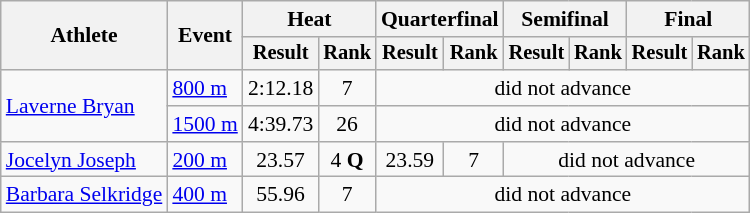<table class="wikitable" style="font-size:90%">
<tr>
<th rowspan="2">Athlete</th>
<th rowspan="2">Event</th>
<th colspan="2">Heat</th>
<th colspan="2">Quarterfinal</th>
<th colspan="2">Semifinal</th>
<th colspan="2">Final</th>
</tr>
<tr style="font-size:95%">
<th>Result</th>
<th>Rank</th>
<th>Result</th>
<th>Rank</th>
<th>Result</th>
<th>Rank</th>
<th>Result</th>
<th>Rank</th>
</tr>
<tr align=center>
<td align=left rowspan=2><a href='#'>Laverne Bryan</a></td>
<td align=left><a href='#'>800 m</a></td>
<td>2:12.18</td>
<td>7</td>
<td colspan=6>did not advance</td>
</tr>
<tr align=center>
<td align=left><a href='#'>1500 m</a></td>
<td>4:39.73</td>
<td>26</td>
<td colspan=6>did not advance</td>
</tr>
<tr align=center>
<td align=left><a href='#'>Jocelyn Joseph</a></td>
<td align=left><a href='#'>200 m</a></td>
<td>23.57</td>
<td>4 <strong>Q</strong></td>
<td>23.59</td>
<td>7</td>
<td colspan=6>did not advance</td>
</tr>
<tr align=center>
<td align=left><a href='#'>Barbara Selkridge</a></td>
<td align=left><a href='#'>400 m</a></td>
<td>55.96</td>
<td>7</td>
<td colspan=6>did not advance</td>
</tr>
</table>
